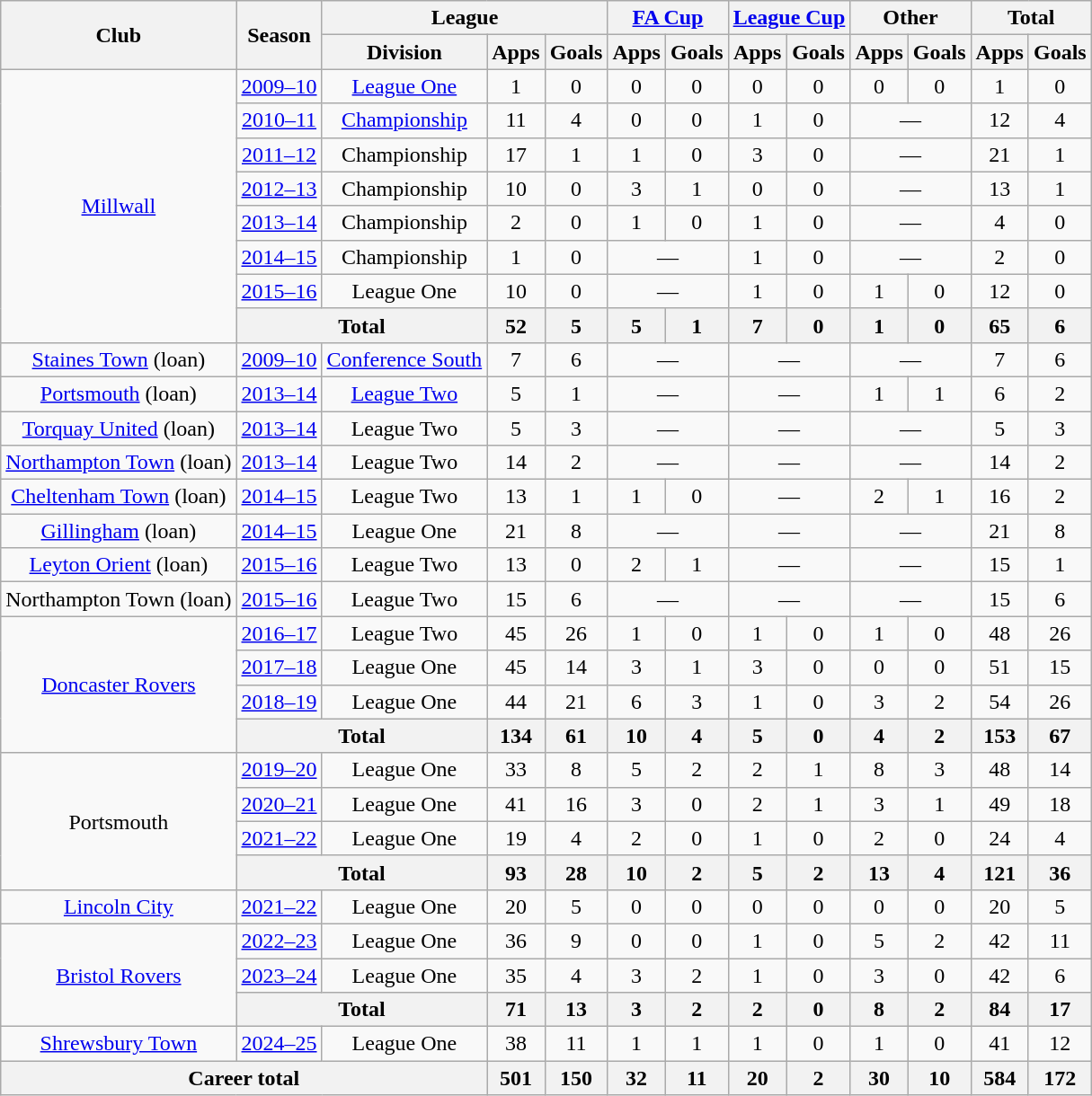<table class=wikitable style="text-align: center">
<tr>
<th rowspan="2">Club</th>
<th rowspan="2">Season</th>
<th colspan="3">League</th>
<th colspan="2"><a href='#'>FA Cup</a></th>
<th colspan="2"><a href='#'>League Cup</a></th>
<th colspan="2">Other</th>
<th colspan="2">Total</th>
</tr>
<tr>
<th>Division</th>
<th>Apps</th>
<th>Goals</th>
<th>Apps</th>
<th>Goals</th>
<th>Apps</th>
<th>Goals</th>
<th>Apps</th>
<th>Goals</th>
<th>Apps</th>
<th>Goals</th>
</tr>
<tr>
<td rowspan="8"><a href='#'>Millwall</a></td>
<td><a href='#'>2009–10</a></td>
<td><a href='#'>League One</a></td>
<td>1</td>
<td>0</td>
<td>0</td>
<td>0</td>
<td>0</td>
<td>0</td>
<td>0</td>
<td>0</td>
<td>1</td>
<td>0</td>
</tr>
<tr>
<td><a href='#'>2010–11</a></td>
<td><a href='#'>Championship</a></td>
<td>11</td>
<td>4</td>
<td>0</td>
<td>0</td>
<td>1</td>
<td>0</td>
<td colspan=2>—</td>
<td>12</td>
<td>4</td>
</tr>
<tr>
<td><a href='#'>2011–12</a></td>
<td>Championship</td>
<td>17</td>
<td>1</td>
<td>1</td>
<td>0</td>
<td>3</td>
<td>0</td>
<td colspan=2>—</td>
<td>21</td>
<td>1</td>
</tr>
<tr>
<td><a href='#'>2012–13</a></td>
<td>Championship</td>
<td>10</td>
<td>0</td>
<td>3</td>
<td>1</td>
<td>0</td>
<td>0</td>
<td colspan=2>—</td>
<td>13</td>
<td>1</td>
</tr>
<tr>
<td><a href='#'>2013–14</a></td>
<td>Championship</td>
<td>2</td>
<td>0</td>
<td>1</td>
<td>0</td>
<td>1</td>
<td>0</td>
<td colspan=2>—</td>
<td>4</td>
<td>0</td>
</tr>
<tr>
<td><a href='#'>2014–15</a></td>
<td>Championship</td>
<td>1</td>
<td>0</td>
<td colspan=2>—</td>
<td>1</td>
<td>0</td>
<td colspan=2>—</td>
<td>2</td>
<td>0</td>
</tr>
<tr>
<td><a href='#'>2015–16</a></td>
<td>League One</td>
<td>10</td>
<td>0</td>
<td colspan=2>—</td>
<td>1</td>
<td>0</td>
<td>1</td>
<td>0</td>
<td>12</td>
<td>0</td>
</tr>
<tr>
<th colspan="2">Total</th>
<th>52</th>
<th>5</th>
<th>5</th>
<th>1</th>
<th>7</th>
<th>0</th>
<th>1</th>
<th>0</th>
<th>65</th>
<th>6</th>
</tr>
<tr>
<td><a href='#'>Staines Town</a> (loan)</td>
<td><a href='#'>2009–10</a></td>
<td><a href='#'>Conference South</a></td>
<td>7</td>
<td>6</td>
<td colspan=2>—</td>
<td colspan=2>—</td>
<td colspan=2>—</td>
<td>7</td>
<td>6</td>
</tr>
<tr>
<td><a href='#'>Portsmouth</a> (loan)</td>
<td><a href='#'>2013–14</a></td>
<td><a href='#'>League Two</a></td>
<td>5</td>
<td>1</td>
<td colspan=2>—</td>
<td colspan=2>—</td>
<td>1</td>
<td>1</td>
<td>6</td>
<td>2</td>
</tr>
<tr>
<td><a href='#'>Torquay United</a> (loan)</td>
<td><a href='#'>2013–14</a></td>
<td>League Two</td>
<td>5</td>
<td>3</td>
<td colspan=2>—</td>
<td colspan=2>—</td>
<td colspan=2>—</td>
<td>5</td>
<td>3</td>
</tr>
<tr>
<td><a href='#'>Northampton Town</a> (loan)</td>
<td><a href='#'>2013–14</a></td>
<td>League Two</td>
<td>14</td>
<td>2</td>
<td colspan=2>—</td>
<td colspan=2>—</td>
<td colspan=2>—</td>
<td>14</td>
<td>2</td>
</tr>
<tr>
<td><a href='#'>Cheltenham Town</a> (loan)</td>
<td><a href='#'>2014–15</a></td>
<td>League Two</td>
<td>13</td>
<td>1</td>
<td>1</td>
<td>0</td>
<td colspan=2>—</td>
<td>2</td>
<td>1</td>
<td>16</td>
<td>2</td>
</tr>
<tr>
<td><a href='#'>Gillingham</a> (loan)</td>
<td><a href='#'>2014–15</a></td>
<td>League One</td>
<td>21</td>
<td>8</td>
<td colspan=2>—</td>
<td colspan=2>—</td>
<td colspan=2>—</td>
<td>21</td>
<td>8</td>
</tr>
<tr>
<td><a href='#'>Leyton Orient</a> (loan)</td>
<td><a href='#'>2015–16</a></td>
<td>League Two</td>
<td>13</td>
<td>0</td>
<td>2</td>
<td>1</td>
<td colspan=2>—</td>
<td colspan=2>—</td>
<td>15</td>
<td>1</td>
</tr>
<tr>
<td>Northampton Town (loan)</td>
<td><a href='#'>2015–16</a></td>
<td>League Two</td>
<td>15</td>
<td>6</td>
<td colspan=2>—</td>
<td colspan=2>—</td>
<td colspan=2>—</td>
<td>15</td>
<td>6</td>
</tr>
<tr>
<td rowspan="4"><a href='#'>Doncaster Rovers</a></td>
<td><a href='#'>2016–17</a></td>
<td>League Two</td>
<td>45</td>
<td>26</td>
<td>1</td>
<td>0</td>
<td>1</td>
<td>0</td>
<td>1</td>
<td>0</td>
<td>48</td>
<td>26</td>
</tr>
<tr>
<td><a href='#'>2017–18</a></td>
<td>League One</td>
<td>45</td>
<td>14</td>
<td>3</td>
<td>1</td>
<td>3</td>
<td>0</td>
<td>0</td>
<td>0</td>
<td>51</td>
<td>15</td>
</tr>
<tr>
<td><a href='#'>2018–19</a></td>
<td>League One</td>
<td>44</td>
<td>21</td>
<td>6</td>
<td>3</td>
<td>1</td>
<td>0</td>
<td>3</td>
<td>2</td>
<td>54</td>
<td>26</td>
</tr>
<tr>
<th colspan="2">Total</th>
<th>134</th>
<th>61</th>
<th>10</th>
<th>4</th>
<th>5</th>
<th>0</th>
<th>4</th>
<th>2</th>
<th>153</th>
<th>67</th>
</tr>
<tr>
<td rowspan="4">Portsmouth</td>
<td><a href='#'>2019–20</a></td>
<td>League One</td>
<td>33</td>
<td>8</td>
<td>5</td>
<td>2</td>
<td>2</td>
<td>1</td>
<td>8</td>
<td>3</td>
<td>48</td>
<td>14</td>
</tr>
<tr>
<td><a href='#'>2020–21</a></td>
<td>League One</td>
<td>41</td>
<td>16</td>
<td>3</td>
<td>0</td>
<td>2</td>
<td>1</td>
<td>3</td>
<td>1</td>
<td>49</td>
<td>18</td>
</tr>
<tr>
<td><a href='#'>2021–22</a></td>
<td>League One</td>
<td>19</td>
<td>4</td>
<td>2</td>
<td>0</td>
<td>1</td>
<td>0</td>
<td>2</td>
<td>0</td>
<td>24</td>
<td>4</td>
</tr>
<tr>
<th colspan="2">Total</th>
<th>93</th>
<th>28</th>
<th>10</th>
<th>2</th>
<th>5</th>
<th>2</th>
<th>13</th>
<th>4</th>
<th>121</th>
<th>36</th>
</tr>
<tr>
<td><a href='#'>Lincoln City</a></td>
<td><a href='#'>2021–22</a></td>
<td>League One</td>
<td>20</td>
<td>5</td>
<td>0</td>
<td>0</td>
<td>0</td>
<td>0</td>
<td>0</td>
<td>0</td>
<td>20</td>
<td>5</td>
</tr>
<tr>
<td rowspan="3"><a href='#'>Bristol Rovers</a></td>
<td><a href='#'>2022–23</a></td>
<td>League One</td>
<td>36</td>
<td>9</td>
<td>0</td>
<td>0</td>
<td>1</td>
<td>0</td>
<td>5</td>
<td>2</td>
<td>42</td>
<td>11</td>
</tr>
<tr>
<td><a href='#'>2023–24</a></td>
<td>League One</td>
<td>35</td>
<td>4</td>
<td>3</td>
<td>2</td>
<td>1</td>
<td>0</td>
<td>3</td>
<td>0</td>
<td>42</td>
<td>6</td>
</tr>
<tr>
<th colspan="2">Total</th>
<th>71</th>
<th>13</th>
<th>3</th>
<th>2</th>
<th>2</th>
<th>0</th>
<th>8</th>
<th>2</th>
<th>84</th>
<th>17</th>
</tr>
<tr>
<td><a href='#'>Shrewsbury Town</a></td>
<td><a href='#'>2024–25</a></td>
<td>League One</td>
<td>38</td>
<td>11</td>
<td>1</td>
<td>1</td>
<td>1</td>
<td>0</td>
<td>1</td>
<td>0</td>
<td>41</td>
<td>12</td>
</tr>
<tr>
<th colspan="3">Career total</th>
<th>501</th>
<th>150</th>
<th>32</th>
<th>11</th>
<th>20</th>
<th>2</th>
<th>30</th>
<th>10</th>
<th>584</th>
<th>172</th>
</tr>
</table>
